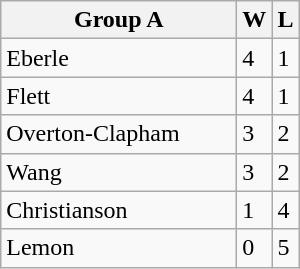<table class="wikitable">
<tr>
<th width=150>Group A</th>
<th>W</th>
<th>L</th>
</tr>
<tr>
<td> Eberle</td>
<td>4</td>
<td>1</td>
</tr>
<tr>
<td> Flett</td>
<td>4</td>
<td>1</td>
</tr>
<tr>
<td> Overton-Clapham</td>
<td>3</td>
<td>2</td>
</tr>
<tr>
<td> Wang</td>
<td>3</td>
<td>2</td>
</tr>
<tr>
<td> Christianson</td>
<td>1</td>
<td>4</td>
</tr>
<tr>
<td> Lemon</td>
<td>0</td>
<td>5</td>
</tr>
</table>
